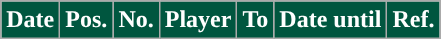<table class="wikitable plainrowheaders sortable">
<tr>
<th style="background:#00563F; color:white; ">Date</th>
<th style="background:#00563F; color:white; ">Pos.</th>
<th style="background:#00563F; color:white; ">No.</th>
<th style="background:#00563F; color:white; ">Player</th>
<th style="background:#00563F; color:white; ">To</th>
<th style="background:#00563F; color:white; ">Date until</th>
<th style="background:#00563F; color:white; ">Ref.</th>
</tr>
</table>
